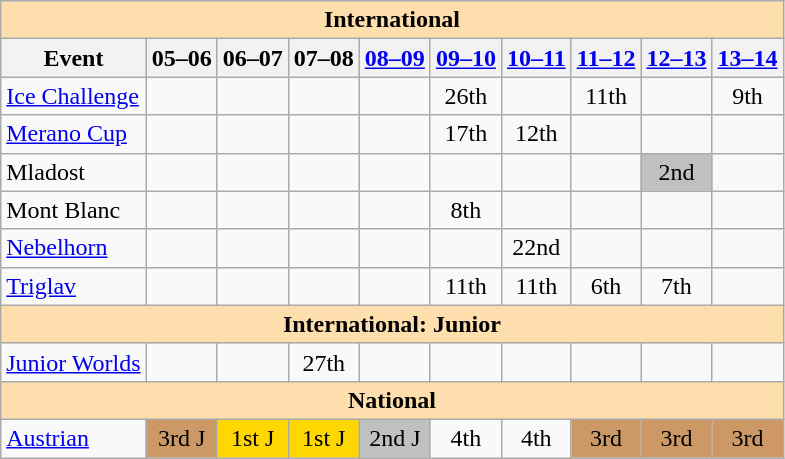<table class="wikitable" style="text-align:center">
<tr>
<th colspan="10" style="background-color: #ffdead; " align="center">International</th>
</tr>
<tr>
<th>Event</th>
<th>05–06</th>
<th>06–07</th>
<th>07–08</th>
<th><a href='#'>08–09</a></th>
<th><a href='#'>09–10</a></th>
<th><a href='#'>10–11</a></th>
<th><a href='#'>11–12</a></th>
<th><a href='#'>12–13</a></th>
<th><a href='#'>13–14</a></th>
</tr>
<tr>
<td align=left><a href='#'>Ice Challenge</a></td>
<td></td>
<td></td>
<td></td>
<td></td>
<td>26th</td>
<td></td>
<td>11th</td>
<td></td>
<td>9th</td>
</tr>
<tr>
<td align=left><a href='#'>Merano Cup</a></td>
<td></td>
<td></td>
<td></td>
<td></td>
<td>17th</td>
<td>12th</td>
<td></td>
<td></td>
<td></td>
</tr>
<tr>
<td align=left>Mladost</td>
<td></td>
<td></td>
<td></td>
<td></td>
<td></td>
<td></td>
<td></td>
<td bgcolor=silver>2nd</td>
<td></td>
</tr>
<tr>
<td align=left>Mont Blanc</td>
<td></td>
<td></td>
<td></td>
<td></td>
<td>8th</td>
<td></td>
<td></td>
<td></td>
<td></td>
</tr>
<tr>
<td align=left><a href='#'>Nebelhorn</a></td>
<td></td>
<td></td>
<td></td>
<td></td>
<td></td>
<td>22nd</td>
<td></td>
<td></td>
<td></td>
</tr>
<tr>
<td align=left><a href='#'>Triglav</a></td>
<td></td>
<td></td>
<td></td>
<td></td>
<td>11th</td>
<td>11th</td>
<td>6th</td>
<td>7th</td>
<td></td>
</tr>
<tr>
<th colspan="10" style="background-color: #ffdead; " align="center">International: Junior</th>
</tr>
<tr>
<td align=left><a href='#'>Junior Worlds</a></td>
<td></td>
<td></td>
<td>27th</td>
<td></td>
<td></td>
<td></td>
<td></td>
<td></td>
<td></td>
</tr>
<tr>
<th colspan="10" style="background-color: #ffdead; " align="center">National</th>
</tr>
<tr>
<td align=left><a href='#'>Austrian</a></td>
<td bgcolor="cc9966">3rd J</td>
<td bgcolor=gold>1st J</td>
<td bgcolor=gold>1st J</td>
<td bgcolor=silver>2nd J</td>
<td>4th</td>
<td>4th</td>
<td bgcolor=cc9966>3rd</td>
<td bgcolor=cc9966>3rd</td>
<td bgcolor=cc9966>3rd</td>
</tr>
</table>
